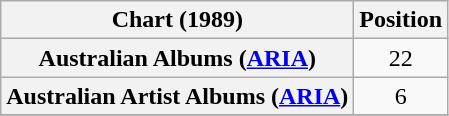<table class="wikitable plainrowheaders" style="text-align:center">
<tr>
<th scope="col">Chart (1989)</th>
<th scope="col">Position</th>
</tr>
<tr>
<th scope="row">Australian Albums (<a href='#'>ARIA</a>)</th>
<td>22</td>
</tr>
<tr>
<th scope="row">Australian Artist Albums (<a href='#'>ARIA</a>)</th>
<td>6</td>
</tr>
<tr>
</tr>
</table>
